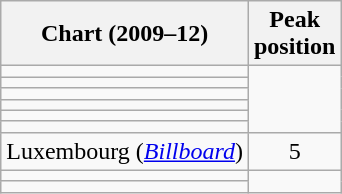<table class="wikitable sortable">
<tr>
<th>Chart (2009–12)</th>
<th>Peak<br>position</th>
</tr>
<tr>
<td></td>
</tr>
<tr>
<td></td>
</tr>
<tr>
<td></td>
</tr>
<tr>
<td></td>
</tr>
<tr>
<td></td>
</tr>
<tr>
<td></td>
</tr>
<tr>
<td>Luxembourg (<em><a href='#'>Billboard</a></em>)</td>
<td style="text-align:center;">5</td>
</tr>
<tr>
<td></td>
</tr>
<tr>
<td></td>
</tr>
</table>
